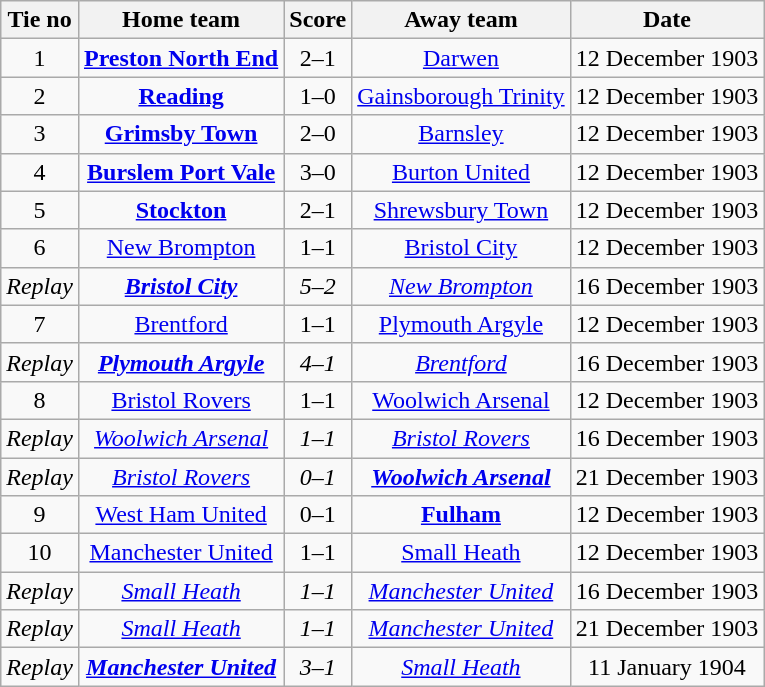<table class="wikitable" style="text-align: center">
<tr>
<th>Tie no</th>
<th>Home team</th>
<th>Score</th>
<th>Away team</th>
<th>Date</th>
</tr>
<tr>
<td>1</td>
<td><strong><a href='#'>Preston North End</a></strong></td>
<td>2–1</td>
<td><a href='#'>Darwen</a></td>
<td>12 December 1903</td>
</tr>
<tr>
<td>2</td>
<td><strong><a href='#'>Reading</a></strong></td>
<td>1–0</td>
<td><a href='#'>Gainsborough Trinity</a></td>
<td>12 December 1903</td>
</tr>
<tr>
<td>3</td>
<td><strong><a href='#'>Grimsby Town</a></strong></td>
<td>2–0</td>
<td><a href='#'>Barnsley</a></td>
<td>12 December 1903</td>
</tr>
<tr>
<td>4</td>
<td><strong><a href='#'>Burslem Port Vale</a></strong></td>
<td>3–0</td>
<td><a href='#'>Burton United</a></td>
<td>12 December 1903</td>
</tr>
<tr>
<td>5</td>
<td><strong><a href='#'>Stockton</a></strong></td>
<td>2–1</td>
<td><a href='#'>Shrewsbury Town</a></td>
<td>12 December 1903</td>
</tr>
<tr>
<td>6</td>
<td><a href='#'>New Brompton</a></td>
<td>1–1</td>
<td><a href='#'>Bristol City</a></td>
<td>12 December 1903</td>
</tr>
<tr>
<td><em>Replay</em></td>
<td><strong><em><a href='#'>Bristol City</a></em></strong></td>
<td><em>5–2</em></td>
<td><em><a href='#'>New Brompton</a></em></td>
<td>16 December 1903</td>
</tr>
<tr>
<td>7</td>
<td><a href='#'>Brentford</a></td>
<td>1–1</td>
<td><a href='#'>Plymouth Argyle</a></td>
<td>12 December 1903</td>
</tr>
<tr>
<td><em>Replay</em></td>
<td><strong><em><a href='#'>Plymouth Argyle</a></em></strong></td>
<td><em>4–1</em></td>
<td><em><a href='#'>Brentford</a></em></td>
<td>16 December 1903</td>
</tr>
<tr>
<td>8</td>
<td><a href='#'>Bristol Rovers</a></td>
<td>1–1</td>
<td><a href='#'>Woolwich Arsenal</a></td>
<td>12 December 1903</td>
</tr>
<tr>
<td><em>Replay</em></td>
<td><em><a href='#'>Woolwich Arsenal</a></em></td>
<td><em>1–1</em></td>
<td><em><a href='#'>Bristol Rovers</a></em></td>
<td>16 December 1903</td>
</tr>
<tr>
<td><em>Replay</em></td>
<td><em><a href='#'>Bristol Rovers</a></em></td>
<td><em>0–1</em></td>
<td><strong><em><a href='#'>Woolwich Arsenal</a></em></strong></td>
<td>21 December 1903</td>
</tr>
<tr>
<td>9</td>
<td><a href='#'>West Ham United</a></td>
<td>0–1</td>
<td><strong><a href='#'>Fulham</a></strong></td>
<td>12 December 1903</td>
</tr>
<tr>
<td>10</td>
<td><a href='#'>Manchester United</a></td>
<td>1–1</td>
<td><a href='#'>Small Heath</a></td>
<td>12 December 1903</td>
</tr>
<tr>
<td><em>Replay</em></td>
<td><em><a href='#'>Small Heath</a></em></td>
<td><em>1–1</em></td>
<td><em><a href='#'>Manchester United</a></em></td>
<td>16 December 1903</td>
</tr>
<tr>
<td><em>Replay</em></td>
<td><em><a href='#'>Small Heath</a></em></td>
<td><em>1–1</em></td>
<td><em><a href='#'>Manchester United</a></em></td>
<td>21 December 1903</td>
</tr>
<tr>
<td><em>Replay</em></td>
<td><strong><em><a href='#'>Manchester United</a></em></strong></td>
<td><em>3–1</em></td>
<td><em><a href='#'>Small Heath</a></em></td>
<td>11 January 1904</td>
</tr>
</table>
